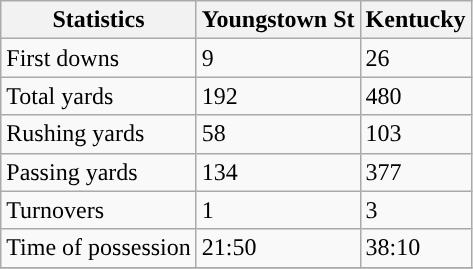<table class="wikitable" style="float: left;">
<tr>
<th>Statistics</th>
<th>Youngstown St</th>
<th>Kentucky</th>
</tr>
<tr>
<td>First downs</td>
<td>9</td>
<td>26</td>
</tr>
<tr>
<td>Total yards</td>
<td>192</td>
<td>480</td>
</tr>
<tr>
<td>Rushing yards</td>
<td>58</td>
<td>103</td>
</tr>
<tr>
<td>Passing yards</td>
<td>134</td>
<td>377</td>
</tr>
<tr>
<td>Turnovers</td>
<td>1</td>
<td>3</td>
</tr>
<tr>
<td>Time of possession</td>
<td>21:50</td>
<td>38:10</td>
</tr>
<tr>
</tr>
</table>
